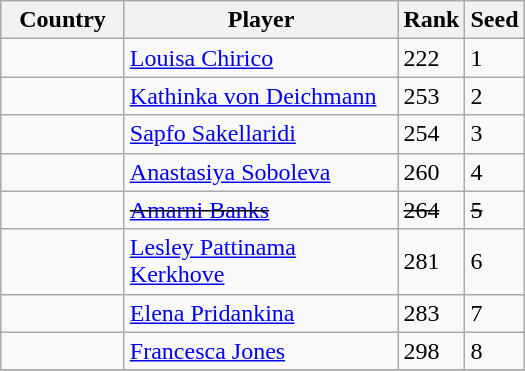<table class="wikitable">
<tr>
<th width="75">Country</th>
<th width="175">Player</th>
<th>Rank</th>
<th>Seed</th>
</tr>
<tr>
<td></td>
<td><a href='#'>Louisa Chirico</a></td>
<td>222</td>
<td>1</td>
</tr>
<tr>
<td></td>
<td><a href='#'>Kathinka von Deichmann</a></td>
<td>253</td>
<td>2</td>
</tr>
<tr>
<td></td>
<td><a href='#'>Sapfo Sakellaridi</a></td>
<td>254</td>
<td>3</td>
</tr>
<tr>
<td></td>
<td><a href='#'>Anastasiya Soboleva</a></td>
<td>260</td>
<td>4</td>
</tr>
<tr>
<td><s></s></td>
<td><s><a href='#'>Amarni Banks</a></s></td>
<td><s>264</s></td>
<td><s>5</s></td>
</tr>
<tr>
<td></td>
<td><a href='#'>Lesley Pattinama Kerkhove</a></td>
<td>281</td>
<td>6</td>
</tr>
<tr>
<td></td>
<td><a href='#'>Elena Pridankina</a></td>
<td>283</td>
<td>7</td>
</tr>
<tr>
<td></td>
<td><a href='#'>Francesca Jones</a></td>
<td>298</td>
<td>8</td>
</tr>
<tr>
</tr>
</table>
